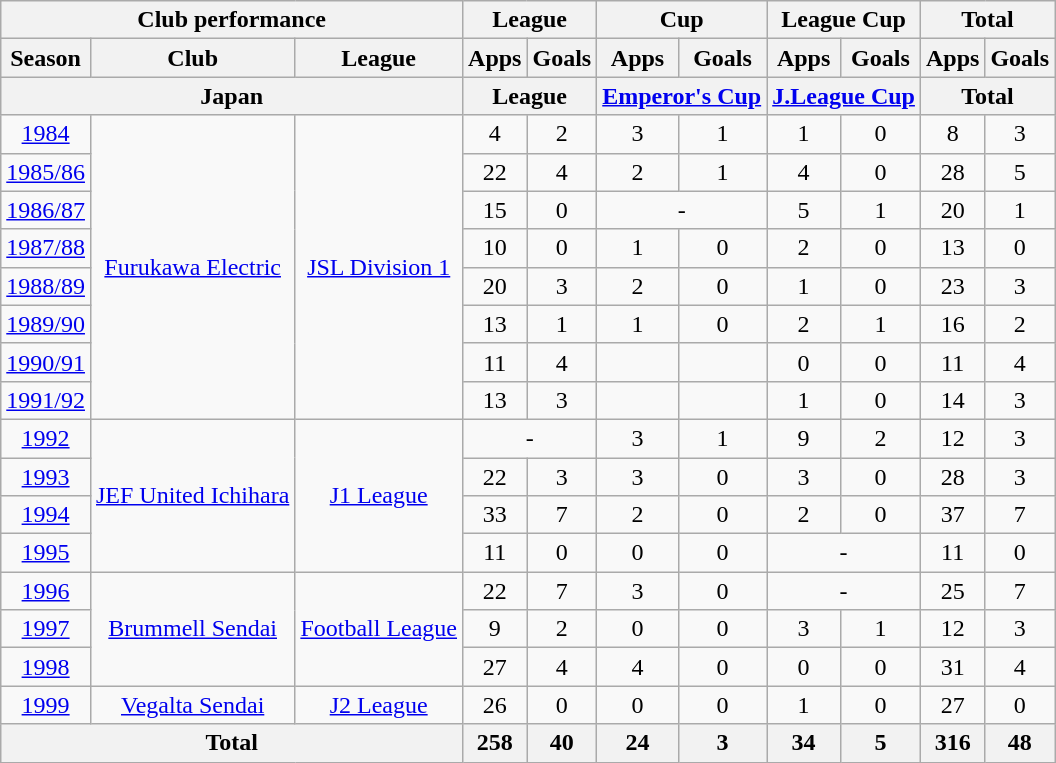<table class="wikitable" style="text-align:center;">
<tr>
<th colspan=3>Club performance</th>
<th colspan=2>League</th>
<th colspan=2>Cup</th>
<th colspan=2>League Cup</th>
<th colspan=2>Total</th>
</tr>
<tr>
<th>Season</th>
<th>Club</th>
<th>League</th>
<th>Apps</th>
<th>Goals</th>
<th>Apps</th>
<th>Goals</th>
<th>Apps</th>
<th>Goals</th>
<th>Apps</th>
<th>Goals</th>
</tr>
<tr>
<th colspan=3>Japan</th>
<th colspan=2>League</th>
<th colspan=2><a href='#'>Emperor's Cup</a></th>
<th colspan=2><a href='#'>J.League Cup</a></th>
<th colspan=2>Total</th>
</tr>
<tr>
<td><a href='#'>1984</a></td>
<td rowspan="8"><a href='#'>Furukawa Electric</a></td>
<td rowspan="8"><a href='#'>JSL Division 1</a></td>
<td>4</td>
<td>2</td>
<td>3</td>
<td>1</td>
<td>1</td>
<td>0</td>
<td>8</td>
<td>3</td>
</tr>
<tr>
<td><a href='#'>1985/86</a></td>
<td>22</td>
<td>4</td>
<td>2</td>
<td>1</td>
<td>4</td>
<td>0</td>
<td>28</td>
<td>5</td>
</tr>
<tr>
<td><a href='#'>1986/87</a></td>
<td>15</td>
<td>0</td>
<td colspan="2">-</td>
<td>5</td>
<td>1</td>
<td>20</td>
<td>1</td>
</tr>
<tr>
<td><a href='#'>1987/88</a></td>
<td>10</td>
<td>0</td>
<td>1</td>
<td>0</td>
<td>2</td>
<td>0</td>
<td>13</td>
<td>0</td>
</tr>
<tr>
<td><a href='#'>1988/89</a></td>
<td>20</td>
<td>3</td>
<td>2</td>
<td>0</td>
<td>1</td>
<td>0</td>
<td>23</td>
<td>3</td>
</tr>
<tr>
<td><a href='#'>1989/90</a></td>
<td>13</td>
<td>1</td>
<td>1</td>
<td>0</td>
<td>2</td>
<td>1</td>
<td>16</td>
<td>2</td>
</tr>
<tr>
<td><a href='#'>1990/91</a></td>
<td>11</td>
<td>4</td>
<td></td>
<td></td>
<td>0</td>
<td>0</td>
<td>11</td>
<td>4</td>
</tr>
<tr>
<td><a href='#'>1991/92</a></td>
<td>13</td>
<td>3</td>
<td></td>
<td></td>
<td>1</td>
<td>0</td>
<td>14</td>
<td>3</td>
</tr>
<tr>
<td><a href='#'>1992</a></td>
<td rowspan="4"><a href='#'>JEF United Ichihara</a></td>
<td rowspan="4"><a href='#'>J1 League</a></td>
<td colspan="2">-</td>
<td>3</td>
<td>1</td>
<td>9</td>
<td>2</td>
<td>12</td>
<td>3</td>
</tr>
<tr>
<td><a href='#'>1993</a></td>
<td>22</td>
<td>3</td>
<td>3</td>
<td>0</td>
<td>3</td>
<td>0</td>
<td>28</td>
<td>3</td>
</tr>
<tr>
<td><a href='#'>1994</a></td>
<td>33</td>
<td>7</td>
<td>2</td>
<td>0</td>
<td>2</td>
<td>0</td>
<td>37</td>
<td>7</td>
</tr>
<tr>
<td><a href='#'>1995</a></td>
<td>11</td>
<td>0</td>
<td>0</td>
<td>0</td>
<td colspan="2">-</td>
<td>11</td>
<td>0</td>
</tr>
<tr>
<td><a href='#'>1996</a></td>
<td rowspan="3"><a href='#'>Brummell Sendai</a></td>
<td rowspan="3"><a href='#'>Football League</a></td>
<td>22</td>
<td>7</td>
<td>3</td>
<td>0</td>
<td colspan="2">-</td>
<td>25</td>
<td>7</td>
</tr>
<tr>
<td><a href='#'>1997</a></td>
<td>9</td>
<td>2</td>
<td>0</td>
<td>0</td>
<td>3</td>
<td>1</td>
<td>12</td>
<td>3</td>
</tr>
<tr>
<td><a href='#'>1998</a></td>
<td>27</td>
<td>4</td>
<td>4</td>
<td>0</td>
<td>0</td>
<td>0</td>
<td>31</td>
<td>4</td>
</tr>
<tr>
<td><a href='#'>1999</a></td>
<td><a href='#'>Vegalta Sendai</a></td>
<td><a href='#'>J2 League</a></td>
<td>26</td>
<td>0</td>
<td>0</td>
<td>0</td>
<td>1</td>
<td>0</td>
<td>27</td>
<td>0</td>
</tr>
<tr>
<th colspan=3>Total</th>
<th>258</th>
<th>40</th>
<th>24</th>
<th>3</th>
<th>34</th>
<th>5</th>
<th>316</th>
<th>48</th>
</tr>
</table>
